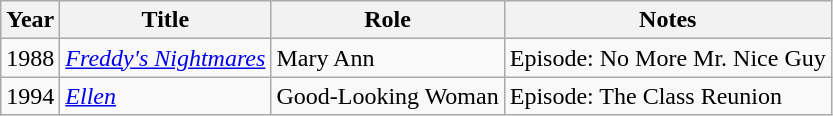<table class="wikitable sortable">
<tr>
<th>Year</th>
<th>Title</th>
<th>Role</th>
<th class="unsortable">Notes</th>
</tr>
<tr>
<td>1988</td>
<td><em><a href='#'>Freddy's Nightmares</a></em></td>
<td>Mary Ann</td>
<td>Episode: No More Mr. Nice Guy</td>
</tr>
<tr>
<td>1994</td>
<td><em><a href='#'>Ellen</a></em></td>
<td>Good-Looking Woman</td>
<td>Episode: The Class Reunion</td>
</tr>
</table>
